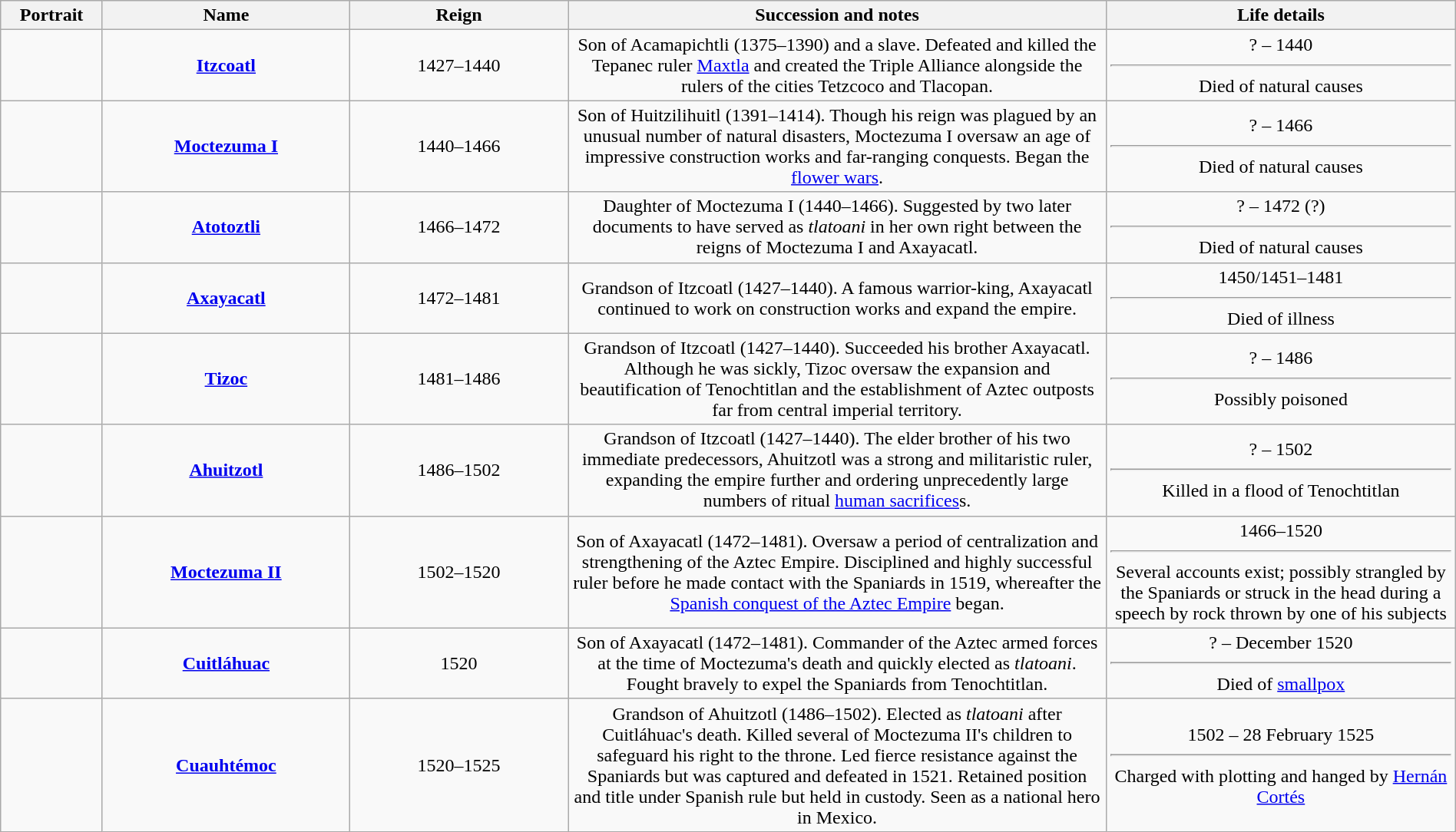<table class="wikitable" style="width:100%; text-align:center;">
<tr>
<th width="7%">Portrait</th>
<th width="17%">Name</th>
<th width="15%">Reign</th>
<th width="37%">Succession and notes</th>
<th width="24%">Life details</th>
</tr>
<tr>
<td></td>
<td><strong><a href='#'>Itzcoatl</a></strong><br></td>
<td>1427–1440<br></td>
<td>Son of Acamapichtli (1375–1390) and a slave. Defeated and killed the Tepanec ruler <a href='#'>Maxtla</a> and created the Triple Alliance alongside the rulers of the cities Tetzcoco and Tlacopan.</td>
<td>? – 1440<hr>Died of natural causes</td>
</tr>
<tr>
<td></td>
<td><strong><a href='#'>Moctezuma I</a></strong><br></td>
<td>1440–1466<br></td>
<td>Son of Huitzilihuitl (1391–1414). Though his reign was plagued by an unusual number of natural disasters, Moctezuma I oversaw an age of impressive construction works and far-ranging conquests. Began the <a href='#'>flower wars</a>.</td>
<td>? – 1466<hr>Died of natural causes</td>
</tr>
<tr>
<td></td>
<td><a href='#'><strong>Atotoztli</strong></a><br></td>
<td>1466–1472<br></td>
<td>Daughter of Moctezuma I (1440–1466). Suggested by two later documents to have served as <em>tlatoani</em> in her own right between the reigns of Moctezuma I and Axayacatl.</td>
<td>? – 1472 (?)<hr>Died of natural causes</td>
</tr>
<tr>
<td></td>
<td><strong><a href='#'>Axayacatl</a></strong><br></td>
<td>1472–1481<br></td>
<td>Grandson of Itzcoatl (1427–1440). A famous warrior-king, Axayacatl continued to work on construction works and expand the empire.</td>
<td>1450/1451–1481<br><hr>Died of illness</td>
</tr>
<tr>
<td></td>
<td><strong><a href='#'>Tizoc</a></strong><br></td>
<td>1481–1486<br></td>
<td>Grandson of Itzcoatl (1427–1440). Succeeded his brother Axayacatl. Although he was sickly, Tizoc oversaw the expansion and beautification of Tenochtitlan and the establishment of Aztec outposts far from central imperial territory.</td>
<td>? – 1486<hr>Possibly poisoned</td>
</tr>
<tr>
<td></td>
<td><strong><a href='#'>Ahuitzotl</a></strong><br></td>
<td>1486–1502<br></td>
<td>Grandson of Itzcoatl (1427–1440). The elder brother of his two immediate predecessors, Ahuitzotl was a strong and militaristic ruler, expanding the empire further and ordering unprecedently large numbers of ritual <a href='#'>human sacrifices</a>s.</td>
<td>? – 1502<hr>Killed in a flood of Tenochtitlan</td>
</tr>
<tr>
<td></td>
<td><strong><a href='#'>Moctezuma II</a></strong><br></td>
<td>1502–1520<br></td>
<td>Son of Axayacatl (1472–1481). Oversaw a period of centralization and strengthening of the Aztec Empire. Disciplined and highly successful ruler before he made contact with the Spaniards in 1519, whereafter the <a href='#'>Spanish conquest of the Aztec Empire</a> began.</td>
<td> 1466–1520<br><hr>Several accounts exist; possibly strangled by the Spaniards or struck in the head during a speech by rock thrown by one of his subjects</td>
</tr>
<tr>
<td></td>
<td><strong><a href='#'>Cuitláhuac</a></strong><br></td>
<td>1520<br></td>
<td>Son of Axayacatl (1472–1481). Commander of the Aztec armed forces at the time of Moctezuma's death and quickly elected as <em>tlatoani</em>. Fought bravely to expel the Spaniards from Tenochtitlan.</td>
<td>? – December 1520<hr>Died of <a href='#'>smallpox</a></td>
</tr>
<tr>
<td></td>
<td><strong><a href='#'>Cuauhtémoc</a></strong><br></td>
<td>1520–1525<br></td>
<td>Grandson of Ahuitzotl (1486–1502). Elected as <em>tlatoani</em> after Cuitláhuac's death. Killed several of Moctezuma II's children to safeguard his right to the throne. Led fierce resistance against the Spaniards but was captured and defeated in 1521. Retained position and title under Spanish rule but held in custody. Seen as a national hero in Mexico.</td>
<td>1502 – 28 February 1525<br><hr>Charged with plotting and hanged by <a href='#'>Hernán Cortés</a></td>
</tr>
</table>
